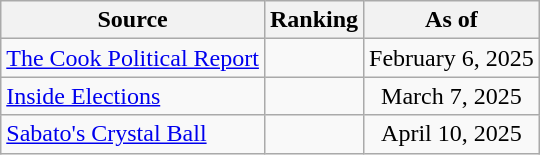<table class="wikitable" style="text-align:center">
<tr>
<th>Source</th>
<th>Ranking</th>
<th>As of</th>
</tr>
<tr>
<td align=left><a href='#'>The Cook Political Report</a></td>
<td></td>
<td>February 6, 2025</td>
</tr>
<tr>
<td align=left><a href='#'>Inside Elections</a></td>
<td></td>
<td>March 7, 2025</td>
</tr>
<tr>
<td align=left><a href='#'>Sabato's Crystal Ball</a></td>
<td></td>
<td>April 10, 2025</td>
</tr>
</table>
